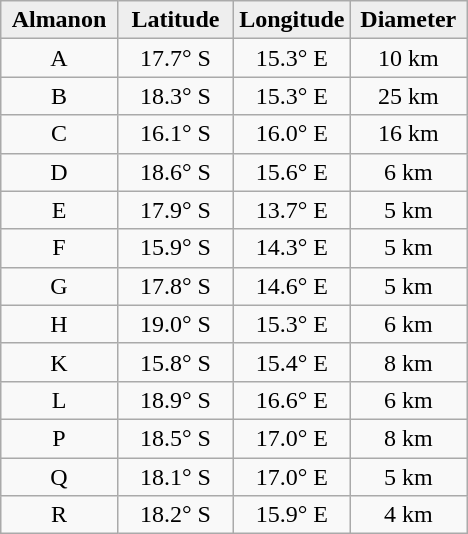<table class="wikitable">
<tr>
<th width="25%" style="background:#eeeeee;">Almanon</th>
<th width="25%" style="background:#eeeeee;">Latitude</th>
<th width="25%" style="background:#eeeeee;">Longitude</th>
<th width="25%" style="background:#eeeeee;">Diameter</th>
</tr>
<tr>
<td align="center">A</td>
<td align="center">17.7° S</td>
<td align="center">15.3° E</td>
<td align="center">10 km</td>
</tr>
<tr>
<td align="center">B</td>
<td align="center">18.3° S</td>
<td align="center">15.3° E</td>
<td align="center">25 km</td>
</tr>
<tr>
<td align="center">C</td>
<td align="center">16.1° S</td>
<td align="center">16.0° E</td>
<td align="center">16 km</td>
</tr>
<tr>
<td align="center">D</td>
<td align="center">18.6° S</td>
<td align="center">15.6° E</td>
<td align="center">6 km</td>
</tr>
<tr>
<td align="center">E</td>
<td align="center">17.9° S</td>
<td align="center">13.7° E</td>
<td align="center">5 km</td>
</tr>
<tr>
<td align="center">F</td>
<td align="center">15.9° S</td>
<td align="center">14.3° E</td>
<td align="center">5 km</td>
</tr>
<tr>
<td align="center">G</td>
<td align="center">17.8° S</td>
<td align="center">14.6° E</td>
<td align="center">5 km</td>
</tr>
<tr>
<td align="center">H</td>
<td align="center">19.0° S</td>
<td align="center">15.3° E</td>
<td align="center">6 km</td>
</tr>
<tr>
<td align="center">K</td>
<td align="center">15.8° S</td>
<td align="center">15.4° E</td>
<td align="center">8 km</td>
</tr>
<tr>
<td align="center">L</td>
<td align="center">18.9° S</td>
<td align="center">16.6° E</td>
<td align="center">6 km</td>
</tr>
<tr>
<td align="center">P</td>
<td align="center">18.5° S</td>
<td align="center">17.0° E</td>
<td align="center">8 km</td>
</tr>
<tr>
<td align="center">Q</td>
<td align="center">18.1° S</td>
<td align="center">17.0° E</td>
<td align="center">5 km</td>
</tr>
<tr>
<td align="center">R</td>
<td align="center">18.2° S</td>
<td align="center">15.9° E</td>
<td align="center">4 km</td>
</tr>
</table>
